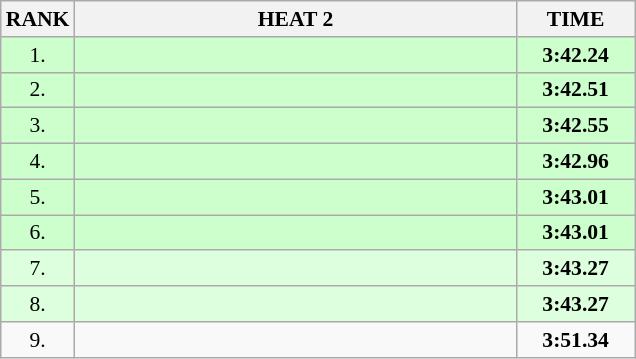<table class="wikitable" style="border-collapse: collapse; font-size: 90%;">
<tr>
<th>RANK</th>
<th style="width: 20em">HEAT 2</th>
<th style="width: 5em">TIME</th>
</tr>
<tr style="background:#ccffcc;">
<td align="center">1.</td>
<td></td>
<td align="center"><strong>3:42.24</strong></td>
</tr>
<tr style="background:#ccffcc;">
<td align="center">2.</td>
<td></td>
<td align="center"><strong>3:42.51</strong></td>
</tr>
<tr style="background:#ccffcc;">
<td align="center">3.</td>
<td></td>
<td align="center"><strong>3:42.55</strong></td>
</tr>
<tr style="background:#ccffcc;">
<td align="center">4.</td>
<td></td>
<td align="center"><strong>3:42.96</strong></td>
</tr>
<tr style="background:#ccffcc;">
<td align="center">5.</td>
<td></td>
<td align="center"><strong>3:43.01</strong></td>
</tr>
<tr style="background:#ccffcc;">
<td align="center">6.</td>
<td></td>
<td align="center"><strong>3:43.01</strong></td>
</tr>
<tr style="background:#ddffdd;">
<td align="center">7.</td>
<td></td>
<td align="center"><strong>3:43.27</strong></td>
</tr>
<tr style="background:#ddffdd;">
<td align="center">8.</td>
<td></td>
<td align="center"><strong>3:43.27</strong></td>
</tr>
<tr>
<td align="center">9.</td>
<td></td>
<td align="center"><strong>3:51.34</strong></td>
</tr>
</table>
